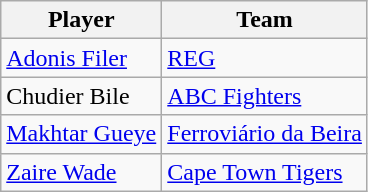<table class="wikitable">
<tr>
<th>Player</th>
<th>Team</th>
</tr>
<tr>
<td><a href='#'>Adonis Filer</a></td>
<td><a href='#'>REG</a></td>
</tr>
<tr>
<td>Chudier Bile</td>
<td><a href='#'>ABC Fighters</a></td>
</tr>
<tr>
<td><a href='#'>Makhtar Gueye</a></td>
<td><a href='#'>Ferroviário da Beira</a></td>
</tr>
<tr>
<td><a href='#'>Zaire Wade</a></td>
<td><a href='#'>Cape Town Tigers</a></td>
</tr>
</table>
